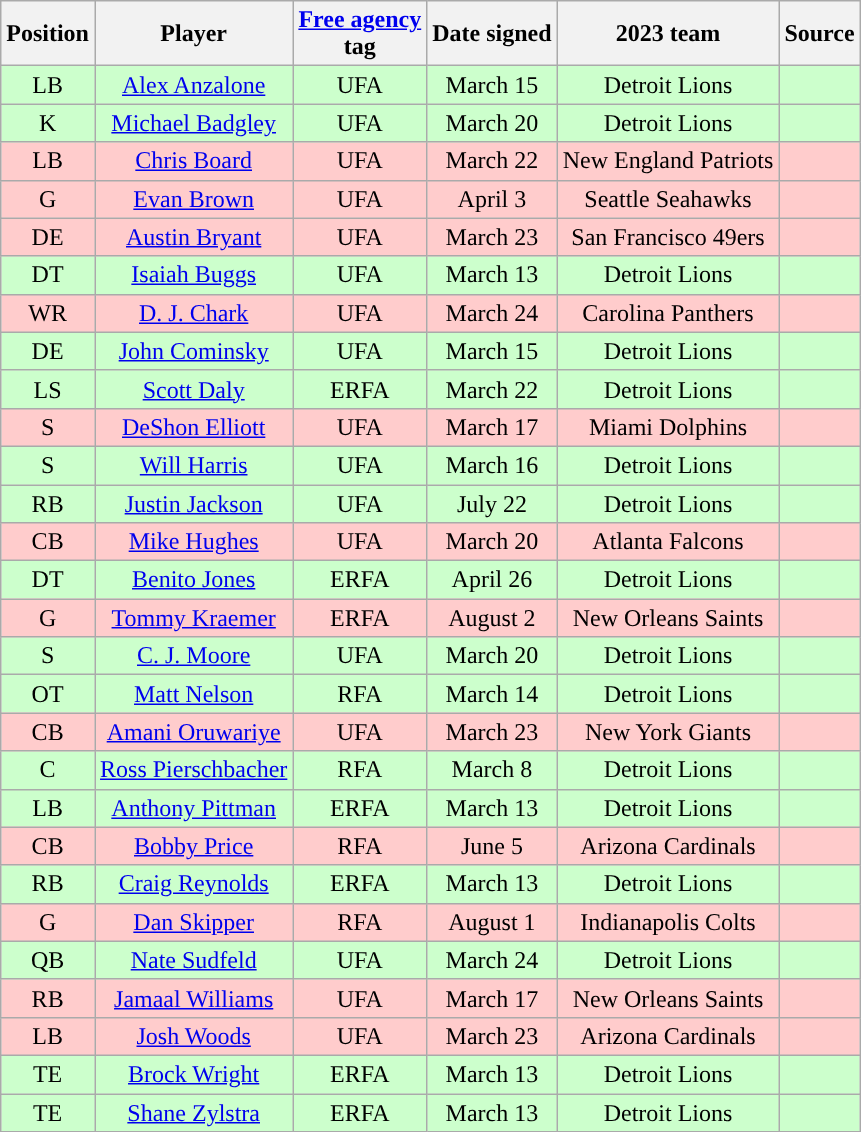<table class="wikitable" style="text-align:center">
<tr>
<th>Position</th>
<th>Player</th>
<th><a href='#'><span>Free agency</span></a><br>tag</th>
<th>Date signed</th>
<th>2023 team</th>
<th>Source</th>
</tr>
<tr bgcolor=ccffcc>
<td>LB</td>
<td><a href='#'>Alex Anzalone</a></td>
<td>UFA</td>
<td>March 15</td>
<td>Detroit Lions</td>
<td></td>
</tr>
<tr bgcolor=ccffcc>
<td>K</td>
<td><a href='#'>Michael Badgley</a></td>
<td>UFA</td>
<td>March 20</td>
<td>Detroit Lions</td>
<td></td>
</tr>
<tr bgcolor=ffcccc>
<td>LB</td>
<td><a href='#'>Chris Board</a></td>
<td>UFA</td>
<td>March 22</td>
<td>New England Patriots</td>
<td></td>
</tr>
<tr bgcolor=ffcccc>
<td>G</td>
<td><a href='#'>Evan Brown</a></td>
<td>UFA</td>
<td>April 3</td>
<td>Seattle Seahawks</td>
<td></td>
</tr>
<tr bgcolor=ffcccc>
<td>DE</td>
<td><a href='#'>Austin Bryant</a></td>
<td>UFA</td>
<td>March 23</td>
<td>San Francisco 49ers</td>
<td></td>
</tr>
<tr bgcolor=ccffcc>
<td>DT</td>
<td><a href='#'>Isaiah Buggs</a></td>
<td>UFA</td>
<td>March 13</td>
<td>Detroit Lions</td>
<td></td>
</tr>
<tr bgcolor=ffcccc>
<td>WR</td>
<td><a href='#'>D. J. Chark</a></td>
<td>UFA</td>
<td>March 24</td>
<td>Carolina Panthers</td>
<td></td>
</tr>
<tr bgcolor=ccffcc>
<td>DE</td>
<td><a href='#'>John Cominsky</a></td>
<td>UFA</td>
<td>March 15</td>
<td>Detroit Lions</td>
<td></td>
</tr>
<tr bgcolor=ccffcc>
<td>LS</td>
<td><a href='#'>Scott Daly</a></td>
<td>ERFA</td>
<td>March 22</td>
<td>Detroit Lions</td>
<td></td>
</tr>
<tr bgcolor=ffcccc>
<td>S</td>
<td><a href='#'>DeShon Elliott</a></td>
<td>UFA</td>
<td>March 17</td>
<td>Miami Dolphins</td>
<td></td>
</tr>
<tr bgcolor=ccffcc>
<td>S</td>
<td><a href='#'>Will Harris</a></td>
<td>UFA</td>
<td>March 16</td>
<td>Detroit Lions</td>
<td></td>
</tr>
<tr bgcolor=ccffcc>
<td>RB</td>
<td><a href='#'>Justin Jackson</a></td>
<td>UFA</td>
<td>July 22</td>
<td>Detroit Lions</td>
<td></td>
</tr>
<tr bgcolor=ffcccc>
<td>CB</td>
<td><a href='#'>Mike Hughes</a></td>
<td>UFA</td>
<td>March 20</td>
<td>Atlanta Falcons</td>
<td></td>
</tr>
<tr bgcolor=ccffcc>
<td>DT</td>
<td><a href='#'>Benito Jones</a></td>
<td>ERFA</td>
<td>April 26</td>
<td>Detroit Lions</td>
<td></td>
</tr>
<tr bgcolor=ffcccc>
<td>G</td>
<td><a href='#'>Tommy Kraemer</a></td>
<td>ERFA</td>
<td>August 2</td>
<td>New Orleans Saints</td>
<td></td>
</tr>
<tr bgcolor=ccffcc>
<td>S</td>
<td><a href='#'>C. J. Moore</a></td>
<td>UFA</td>
<td>March 20</td>
<td>Detroit Lions</td>
<td></td>
</tr>
<tr bgcolor=ccffcc>
<td>OT</td>
<td><a href='#'>Matt Nelson</a></td>
<td>RFA</td>
<td>March 14</td>
<td>Detroit Lions</td>
<td></td>
</tr>
<tr bgcolor=ffcccc>
<td>CB</td>
<td><a href='#'>Amani Oruwariye</a></td>
<td>UFA</td>
<td>March 23</td>
<td>New York Giants</td>
<td></td>
</tr>
<tr bgcolor=ccffcc>
<td>C</td>
<td><a href='#'>Ross Pierschbacher</a></td>
<td>RFA</td>
<td>March 8</td>
<td>Detroit Lions</td>
<td></td>
</tr>
<tr bgcolor=ccffcc>
<td>LB</td>
<td><a href='#'>Anthony Pittman</a></td>
<td>ERFA</td>
<td>March 13</td>
<td>Detroit Lions</td>
<td></td>
</tr>
<tr bgcolor=ffcccc>
<td>CB</td>
<td><a href='#'>Bobby Price</a></td>
<td>RFA</td>
<td>June 5</td>
<td>Arizona Cardinals</td>
<td></td>
</tr>
<tr bgcolor=ccffcc>
<td>RB</td>
<td><a href='#'>Craig Reynolds</a></td>
<td>ERFA</td>
<td>March 13</td>
<td>Detroit Lions</td>
<td></td>
</tr>
<tr bgcolor=ffcccc>
<td>G</td>
<td><a href='#'>Dan Skipper</a></td>
<td>RFA</td>
<td>August 1</td>
<td>Indianapolis Colts</td>
<td></td>
</tr>
<tr bgcolor=ccffcc>
<td>QB</td>
<td><a href='#'>Nate Sudfeld</a></td>
<td>UFA</td>
<td>March 24</td>
<td>Detroit Lions</td>
<td></td>
</tr>
<tr bgcolor=ffcccc>
<td>RB</td>
<td><a href='#'>Jamaal Williams</a></td>
<td>UFA</td>
<td>March 17</td>
<td>New Orleans Saints</td>
<td></td>
</tr>
<tr bgcolor=ffcccc>
<td>LB</td>
<td><a href='#'>Josh Woods</a></td>
<td>UFA</td>
<td>March 23</td>
<td>Arizona Cardinals</td>
<td></td>
</tr>
<tr bgcolor=ccffcc>
<td>TE</td>
<td><a href='#'>Brock Wright</a></td>
<td>ERFA</td>
<td>March 13</td>
<td>Detroit Lions</td>
<td></td>
</tr>
<tr bgcolor=ccffcc>
<td>TE</td>
<td><a href='#'>Shane Zylstra</a></td>
<td>ERFA</td>
<td>March 13</td>
<td>Detroit Lions</td>
<td></td>
</tr>
</table>
